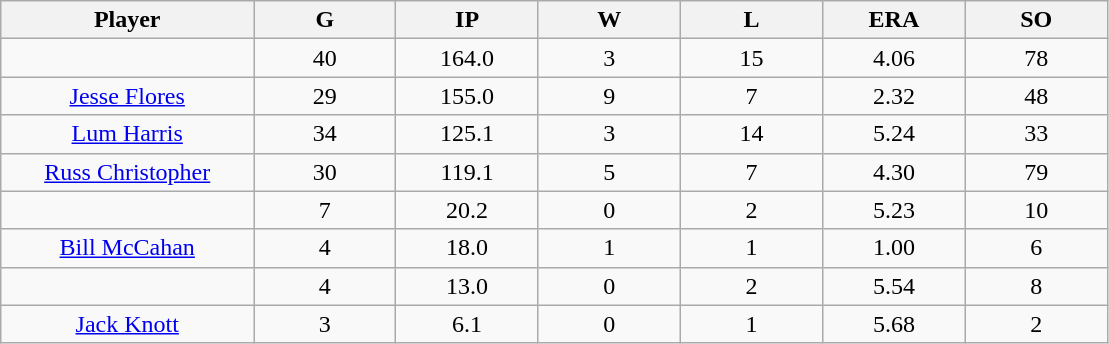<table class="wikitable sortable">
<tr>
<th bgcolor="#DDDDFF" width="16%">Player</th>
<th bgcolor="#DDDDFF" width="9%">G</th>
<th bgcolor="#DDDDFF" width="9%">IP</th>
<th bgcolor="#DDDDFF" width="9%">W</th>
<th bgcolor="#DDDDFF" width="9%">L</th>
<th bgcolor="#DDDDFF" width="9%">ERA</th>
<th bgcolor="#DDDDFF" width="9%">SO</th>
</tr>
<tr align="center">
<td></td>
<td>40</td>
<td>164.0</td>
<td>3</td>
<td>15</td>
<td>4.06</td>
<td>78</td>
</tr>
<tr align="center">
<td><a href='#'>Jesse Flores</a></td>
<td>29</td>
<td>155.0</td>
<td>9</td>
<td>7</td>
<td>2.32</td>
<td>48</td>
</tr>
<tr align=center>
<td><a href='#'>Lum Harris</a></td>
<td>34</td>
<td>125.1</td>
<td>3</td>
<td>14</td>
<td>5.24</td>
<td>33</td>
</tr>
<tr align=center>
<td><a href='#'>Russ Christopher</a></td>
<td>30</td>
<td>119.1</td>
<td>5</td>
<td>7</td>
<td>4.30</td>
<td>79</td>
</tr>
<tr align=center>
<td></td>
<td>7</td>
<td>20.2</td>
<td>0</td>
<td>2</td>
<td>5.23</td>
<td>10</td>
</tr>
<tr align="center">
<td><a href='#'>Bill McCahan</a></td>
<td>4</td>
<td>18.0</td>
<td>1</td>
<td>1</td>
<td>1.00</td>
<td>6</td>
</tr>
<tr align=center>
<td></td>
<td>4</td>
<td>13.0</td>
<td>0</td>
<td>2</td>
<td>5.54</td>
<td>8</td>
</tr>
<tr align="center">
<td><a href='#'>Jack Knott</a></td>
<td>3</td>
<td>6.1</td>
<td>0</td>
<td>1</td>
<td>5.68</td>
<td>2</td>
</tr>
</table>
